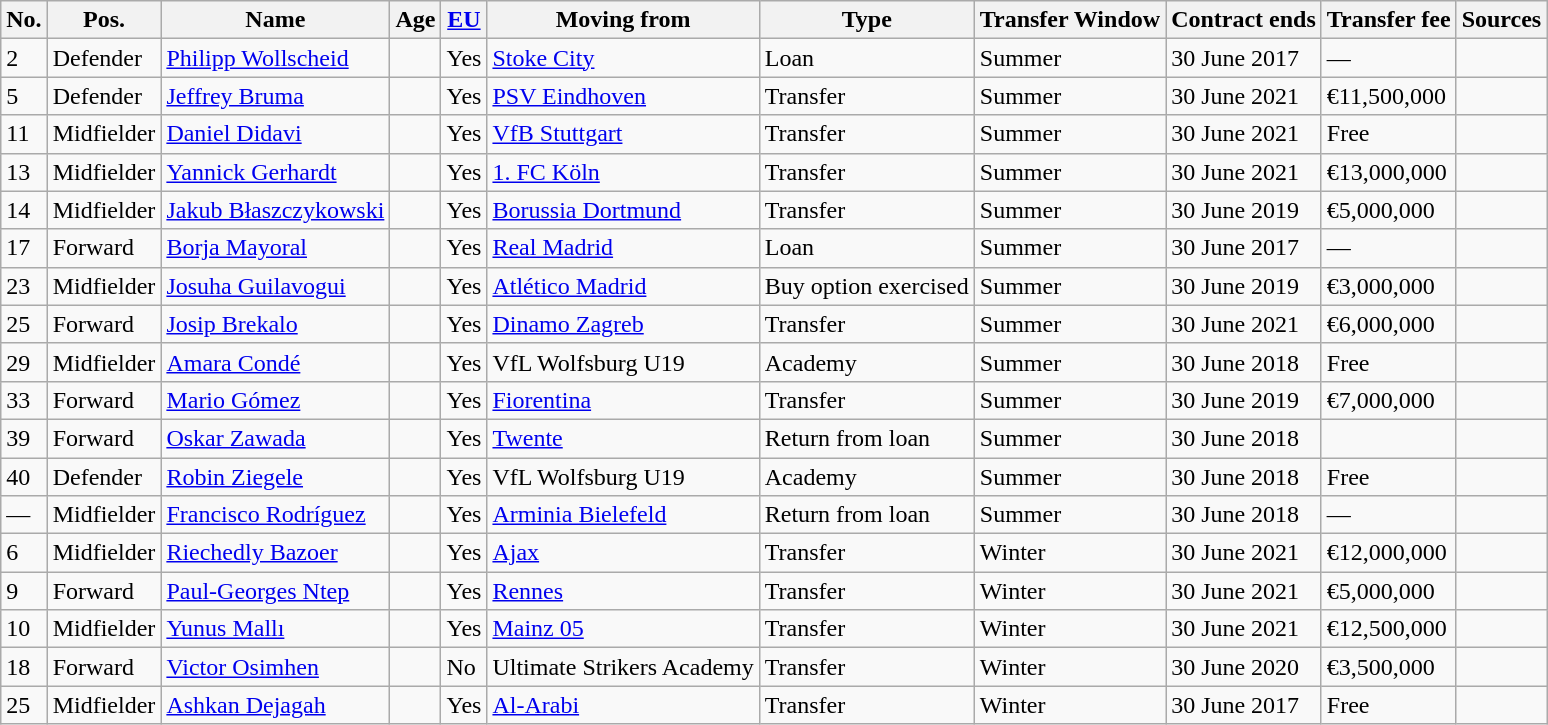<table class="wikitable">
<tr>
<th>No.</th>
<th>Pos.</th>
<th>Name</th>
<th>Age</th>
<th><a href='#'>EU</a></th>
<th>Moving from</th>
<th>Type</th>
<th>Transfer Window</th>
<th>Contract ends</th>
<th>Transfer fee</th>
<th>Sources</th>
</tr>
<tr>
<td>2</td>
<td>Defender</td>
<td><a href='#'>Philipp Wollscheid</a></td>
<td></td>
<td>Yes</td>
<td><a href='#'>Stoke City</a></td>
<td>Loan</td>
<td>Summer</td>
<td>30 June 2017</td>
<td>—</td>
<td></td>
</tr>
<tr>
<td>5</td>
<td>Defender</td>
<td><a href='#'>Jeffrey Bruma</a></td>
<td></td>
<td>Yes</td>
<td><a href='#'>PSV Eindhoven</a></td>
<td>Transfer</td>
<td>Summer</td>
<td>30 June 2021</td>
<td>€11,500,000</td>
<td></td>
</tr>
<tr>
<td>11</td>
<td>Midfielder</td>
<td><a href='#'>Daniel Didavi</a></td>
<td></td>
<td>Yes</td>
<td><a href='#'>VfB Stuttgart</a></td>
<td>Transfer</td>
<td>Summer</td>
<td>30 June 2021</td>
<td>Free</td>
<td></td>
</tr>
<tr>
<td>13</td>
<td>Midfielder</td>
<td><a href='#'>Yannick Gerhardt</a></td>
<td></td>
<td>Yes</td>
<td><a href='#'>1. FC Köln</a></td>
<td>Transfer</td>
<td>Summer</td>
<td>30 June 2021</td>
<td>€13,000,000</td>
<td></td>
</tr>
<tr>
<td>14</td>
<td>Midfielder</td>
<td><a href='#'>Jakub Błaszczykowski</a></td>
<td></td>
<td>Yes</td>
<td><a href='#'>Borussia Dortmund</a></td>
<td>Transfer</td>
<td>Summer</td>
<td>30 June 2019</td>
<td>€5,000,000</td>
<td></td>
</tr>
<tr>
<td>17</td>
<td>Forward</td>
<td><a href='#'>Borja Mayoral</a></td>
<td></td>
<td>Yes</td>
<td><a href='#'>Real Madrid</a></td>
<td>Loan</td>
<td>Summer</td>
<td>30 June 2017</td>
<td>—</td>
<td></td>
</tr>
<tr>
<td>23</td>
<td>Midfielder</td>
<td><a href='#'>Josuha Guilavogui</a></td>
<td></td>
<td>Yes</td>
<td><a href='#'>Atlético Madrid</a></td>
<td>Buy option exercised</td>
<td>Summer</td>
<td>30 June 2019</td>
<td>€3,000,000</td>
<td></td>
</tr>
<tr>
<td>25</td>
<td>Forward</td>
<td><a href='#'>Josip Brekalo</a></td>
<td></td>
<td>Yes</td>
<td><a href='#'>Dinamo Zagreb</a></td>
<td>Transfer</td>
<td>Summer</td>
<td>30 June 2021</td>
<td>€6,000,000</td>
<td></td>
</tr>
<tr>
<td>29</td>
<td>Midfielder</td>
<td><a href='#'>Amara Condé</a></td>
<td></td>
<td>Yes</td>
<td>VfL Wolfsburg U19</td>
<td>Academy</td>
<td>Summer</td>
<td>30 June 2018</td>
<td>Free</td>
<td></td>
</tr>
<tr>
<td>33</td>
<td>Forward</td>
<td><a href='#'>Mario Gómez</a></td>
<td></td>
<td>Yes</td>
<td><a href='#'>Fiorentina</a></td>
<td>Transfer</td>
<td>Summer</td>
<td>30 June 2019</td>
<td>€7,000,000</td>
<td></td>
</tr>
<tr>
<td>39</td>
<td>Forward</td>
<td><a href='#'>Oskar Zawada</a></td>
<td></td>
<td>Yes</td>
<td><a href='#'>Twente</a></td>
<td>Return from loan</td>
<td>Summer</td>
<td>30 June 2018</td>
<td></td>
<td></td>
</tr>
<tr>
<td>40</td>
<td>Defender</td>
<td><a href='#'>Robin Ziegele</a></td>
<td></td>
<td>Yes</td>
<td>VfL Wolfsburg U19</td>
<td>Academy</td>
<td>Summer</td>
<td>30 June 2018</td>
<td>Free</td>
<td></td>
</tr>
<tr>
<td>—</td>
<td>Midfielder</td>
<td><a href='#'>Francisco Rodríguez</a></td>
<td></td>
<td>Yes</td>
<td><a href='#'>Arminia Bielefeld</a></td>
<td>Return from loan</td>
<td>Summer</td>
<td>30 June 2018</td>
<td>—</td>
<td></td>
</tr>
<tr>
<td>6</td>
<td>Midfielder</td>
<td><a href='#'>Riechedly Bazoer</a></td>
<td></td>
<td>Yes</td>
<td><a href='#'>Ajax</a></td>
<td>Transfer</td>
<td>Winter</td>
<td>30 June 2021</td>
<td>€12,000,000</td>
<td></td>
</tr>
<tr>
<td>9</td>
<td>Forward</td>
<td><a href='#'>Paul-Georges Ntep</a></td>
<td></td>
<td>Yes</td>
<td><a href='#'>Rennes</a></td>
<td>Transfer</td>
<td>Winter</td>
<td>30 June 2021</td>
<td>€5,000,000</td>
<td></td>
</tr>
<tr>
<td>10</td>
<td>Midfielder</td>
<td><a href='#'>Yunus Mallı</a></td>
<td></td>
<td>Yes</td>
<td><a href='#'>Mainz 05</a></td>
<td>Transfer</td>
<td>Winter</td>
<td>30 June 2021</td>
<td>€12,500,000</td>
<td></td>
</tr>
<tr>
<td>18</td>
<td>Forward</td>
<td><a href='#'>Victor Osimhen</a></td>
<td></td>
<td>No</td>
<td>Ultimate Strikers Academy</td>
<td>Transfer</td>
<td>Winter</td>
<td>30 June 2020</td>
<td>€3,500,000</td>
<td></td>
</tr>
<tr>
<td>25</td>
<td>Midfielder</td>
<td><a href='#'>Ashkan Dejagah</a></td>
<td></td>
<td>Yes</td>
<td><a href='#'>Al-Arabi</a></td>
<td>Transfer</td>
<td>Winter</td>
<td>30 June 2017</td>
<td>Free</td>
<td></td>
</tr>
</table>
